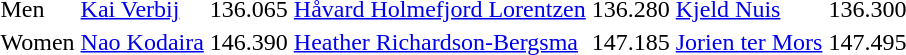<table>
<tr>
<td>Men<br></td>
<td><a href='#'>Kai Verbij</a><br><small></small></td>
<td>136.065</td>
<td><a href='#'>Håvard Holmefjord Lorentzen</a><br><small></small></td>
<td>136.280</td>
<td><a href='#'>Kjeld Nuis</a><br><small></small></td>
<td>136.300</td>
</tr>
<tr>
<td>Women<br></td>
<td><a href='#'>Nao Kodaira</a><br><small></small></td>
<td>146.390</td>
<td><a href='#'>Heather Richardson-Bergsma</a><br><small></small></td>
<td>147.185</td>
<td><a href='#'>Jorien ter Mors</a><br><small></small></td>
<td>147.495</td>
</tr>
</table>
